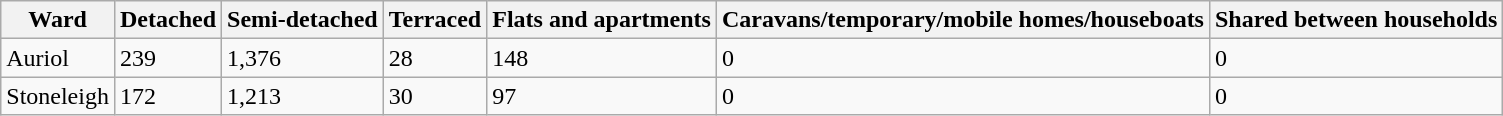<table class="wikitable">
<tr>
<th>Ward</th>
<th>Detached</th>
<th>Semi-detached</th>
<th>Terraced</th>
<th>Flats and apartments</th>
<th>Caravans/temporary/mobile homes/houseboats</th>
<th>Shared between households</th>
</tr>
<tr>
<td>Auriol</td>
<td>239</td>
<td>1,376</td>
<td>28</td>
<td>148</td>
<td>0</td>
<td>0</td>
</tr>
<tr>
<td>Stoneleigh</td>
<td>172</td>
<td>1,213</td>
<td>30</td>
<td>97</td>
<td>0</td>
<td>0</td>
</tr>
</table>
